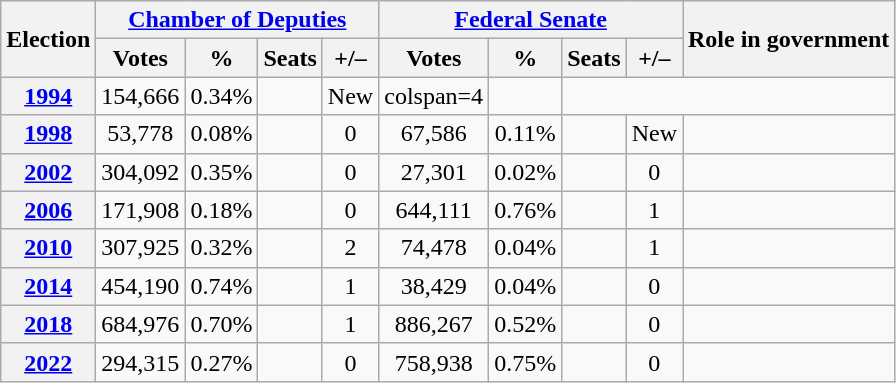<table class=wikitable style=text-align:center>
<tr>
<th rowspan="2">Election</th>
<th colspan="4"><a href='#'>Chamber of Deputies</a></th>
<th colspan="4"><a href='#'>Federal Senate</a></th>
<th rowspan="2"><strong>Role in government</strong></th>
</tr>
<tr>
<th><strong>Votes</strong></th>
<th><strong>%</strong></th>
<th><strong>Seats</strong></th>
<th>+/–</th>
<th><strong>Votes</strong></th>
<th><strong>%</strong></th>
<th><strong>Seats</strong></th>
<th>+/–</th>
</tr>
<tr>
<th><a href='#'>1994</a></th>
<td align="center">154,666</td>
<td align="center">0.34%</td>
<td style="text-align:center;"></td>
<td>New</td>
<td>colspan=4 </td>
<td></td>
</tr>
<tr>
<th><a href='#'>1998</a></th>
<td align="center">53,778</td>
<td align="center">0.08%</td>
<td style="text-align:center;"></td>
<td> 0</td>
<td align="center">67,586</td>
<td align="center">0.11%</td>
<td style="text-align:center;"></td>
<td>New</td>
<td></td>
</tr>
<tr>
<th><a href='#'>2002</a></th>
<td align="center">304,092</td>
<td align="center">0.35%</td>
<td style="text-align:center;"></td>
<td> 0</td>
<td align="center">27,301</td>
<td align="center">0.02%</td>
<td style="text-align:center;"></td>
<td> 0</td>
<td></td>
</tr>
<tr>
<th><a href='#'>2006</a></th>
<td align="center">171,908</td>
<td align="center">0.18%</td>
<td style="text-align:center;"></td>
<td> 0</td>
<td align="center">644,111</td>
<td align="center">0.76%</td>
<td style="text-align:center;"></td>
<td> 1</td>
<td></td>
</tr>
<tr>
<th><a href='#'>2010</a></th>
<td align="center">307,925</td>
<td align="center">0.32%</td>
<td style="text-align:center;"></td>
<td> 2</td>
<td align="center">74,478</td>
<td align="center">0.04%</td>
<td style="text-align:center;"></td>
<td> 1</td>
<td></td>
</tr>
<tr>
<th><a href='#'>2014</a></th>
<td align="center">454,190</td>
<td align="center">0.74%</td>
<td style="text-align:center;"></td>
<td> 1</td>
<td align="center">38,429</td>
<td align="center">0.04%</td>
<td style="text-align:center;"></td>
<td> 0</td>
<td></td>
</tr>
<tr>
<th><a href='#'>2018</a></th>
<td align="center">684,976</td>
<td align="center">0.70%</td>
<td style="text-align:center;"></td>
<td> 1</td>
<td align="center">886,267</td>
<td align="center">0.52%</td>
<td style="text-align:center;"></td>
<td> 0</td>
<td></td>
</tr>
<tr>
<th><a href='#'>2022</a></th>
<td align="center">294,315</td>
<td align="center">0.27%</td>
<td style="text-align:center;"></td>
<td> 0</td>
<td align="center">758,938</td>
<td align="center">0.75%</td>
<td style="text-align:center;"></td>
<td> 0</td>
<td></td>
</tr>
</table>
